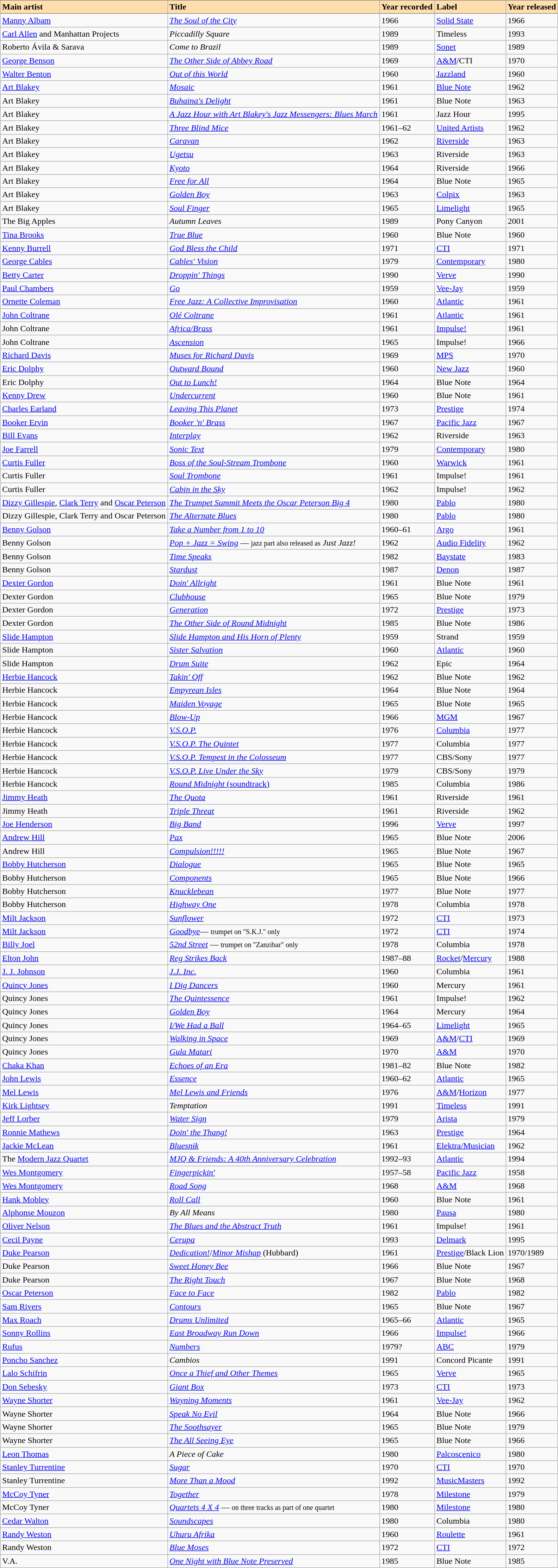<table class="wikitable sortable">
<tr>
<th style="text-align:left; background:navajowhite; border-bottom:1px solid gray; border-top:1px solid gray;">Main artist</th>
<th style="text-align:left; background:navajowhite; border-bottom:1px solid gray; border-top:1px solid gray;">Title</th>
<th style="text-align:left; background:navajowhite; border-bottom:1px solid gray; border-top:1px solid gray;">Year recorded</th>
<th style="text-align:left; background:navajowhite; border-bottom:1px solid gray; border-top:1px solid gray;">Label</th>
<th style="text-align:left; background:navajowhite; border-bottom:1px solid gray; border-top:1px solid gray;">Year released</th>
</tr>
<tr>
<td><a href='#'>Manny Albam</a></td>
<td><em><a href='#'>The Soul of the City</a></em></td>
<td>1966</td>
<td><a href='#'>Solid State</a></td>
<td>1966</td>
</tr>
<tr>
<td><a href='#'>Carl Allen</a> and Manhattan Projects</td>
<td><em>Piccadilly Square</em></td>
<td>1989</td>
<td>Timeless</td>
<td>1993</td>
</tr>
<tr>
<td>Roberto Ávila & Sarava</td>
<td><em>Come to Brazil</em></td>
<td>1989</td>
<td><a href='#'>Sonet</a></td>
<td>1989</td>
</tr>
<tr>
<td><a href='#'>George Benson</a></td>
<td><em><a href='#'>The Other Side of Abbey Road</a></em></td>
<td>1969</td>
<td><a href='#'>A&M</a>/CTI</td>
<td>1970</td>
</tr>
<tr>
<td><a href='#'>Walter Benton</a></td>
<td><em><a href='#'>Out of this World</a></em></td>
<td>1960</td>
<td><a href='#'>Jazzland</a></td>
<td>1960</td>
</tr>
<tr>
<td><a href='#'>Art Blakey</a></td>
<td><em><a href='#'>Mosaic</a></em></td>
<td>1961</td>
<td><a href='#'>Blue Note</a></td>
<td>1962</td>
</tr>
<tr>
<td>Art Blakey</td>
<td><em><a href='#'>Buhaina's Delight</a></em></td>
<td>1961</td>
<td>Blue Note</td>
<td>1963</td>
</tr>
<tr>
<td>Art Blakey</td>
<td><em><a href='#'>A Jazz Hour with Art Blakey's Jazz Messengers: Blues March</a></em></td>
<td>1961</td>
<td>Jazz Hour</td>
<td>1995</td>
</tr>
<tr>
<td>Art Blakey</td>
<td><em><a href='#'>Three Blind Mice</a></em></td>
<td>1961–62</td>
<td><a href='#'>United Artists</a></td>
<td>1962</td>
</tr>
<tr>
<td>Art Blakey</td>
<td><em><a href='#'>Caravan</a></em></td>
<td>1962</td>
<td><a href='#'>Riverside</a></td>
<td>1963</td>
</tr>
<tr>
<td>Art Blakey</td>
<td><em><a href='#'>Ugetsu</a></em></td>
<td>1963</td>
<td>Riverside</td>
<td>1963</td>
</tr>
<tr>
<td>Art Blakey</td>
<td><em><a href='#'>Kyoto</a></em></td>
<td>1964</td>
<td>Riverside</td>
<td>1966</td>
</tr>
<tr>
<td>Art Blakey</td>
<td><em><a href='#'>Free for All</a></em></td>
<td>1964</td>
<td>Blue Note</td>
<td>1965</td>
</tr>
<tr>
<td>Art Blakey</td>
<td><em><a href='#'>Golden Boy</a></em></td>
<td>1963</td>
<td><a href='#'>Colpix</a></td>
<td>1963</td>
</tr>
<tr>
<td>Art Blakey</td>
<td><em><a href='#'>Soul Finger</a></em></td>
<td>1965</td>
<td><a href='#'>Limelight</a></td>
<td>1965</td>
</tr>
<tr>
<td>The Big Apples</td>
<td><em>Autumn Leaves</em></td>
<td>1989</td>
<td>Pony Canyon</td>
<td>2001</td>
</tr>
<tr>
<td><a href='#'>Tina Brooks</a></td>
<td><em><a href='#'>True Blue</a></em></td>
<td>1960</td>
<td>Blue Note</td>
<td>1960</td>
</tr>
<tr>
<td><a href='#'>Kenny Burrell</a></td>
<td><em><a href='#'>God Bless the Child</a></em></td>
<td>1971</td>
<td><a href='#'>CTI</a></td>
<td>1971</td>
</tr>
<tr>
<td><a href='#'>George Cables</a></td>
<td><em><a href='#'>Cables' Vision</a></em></td>
<td>1979</td>
<td><a href='#'>Contemporary</a></td>
<td>1980</td>
</tr>
<tr>
<td><a href='#'>Betty Carter</a></td>
<td><em><a href='#'>Droppin' Things</a></em></td>
<td>1990</td>
<td><a href='#'>Verve</a></td>
<td>1990</td>
</tr>
<tr>
<td><a href='#'>Paul Chambers</a></td>
<td><em><a href='#'>Go</a></em></td>
<td>1959</td>
<td><a href='#'>Vee-Jay</a></td>
<td>1959</td>
</tr>
<tr>
<td><a href='#'>Ornette Coleman</a></td>
<td><em><a href='#'>Free Jazz: A Collective Improvisation</a></em></td>
<td>1960</td>
<td><a href='#'>Atlantic</a></td>
<td>1961</td>
</tr>
<tr>
<td><a href='#'>John Coltrane</a></td>
<td><em><a href='#'>Olé Coltrane</a></em></td>
<td>1961</td>
<td><a href='#'>Atlantic</a></td>
<td>1961</td>
</tr>
<tr>
<td>John Coltrane</td>
<td><em><a href='#'>Africa/Brass</a></em></td>
<td>1961</td>
<td><a href='#'>Impulse!</a></td>
<td>1961</td>
</tr>
<tr>
<td>John Coltrane</td>
<td><em><a href='#'>Ascension</a></em></td>
<td>1965</td>
<td>Impulse!</td>
<td>1966</td>
</tr>
<tr>
<td><a href='#'>Richard Davis</a></td>
<td><em><a href='#'>Muses for Richard Davis</a></em></td>
<td>1969</td>
<td><a href='#'>MPS</a></td>
<td>1970</td>
</tr>
<tr>
<td><a href='#'>Eric Dolphy</a></td>
<td><em><a href='#'>Outward Bound</a></em></td>
<td>1960</td>
<td><a href='#'>New Jazz</a></td>
<td>1960</td>
</tr>
<tr>
<td>Eric Dolphy</td>
<td><em><a href='#'>Out to Lunch!</a></em></td>
<td>1964</td>
<td>Blue Note</td>
<td>1964</td>
</tr>
<tr>
<td><a href='#'>Kenny Drew</a></td>
<td><em><a href='#'>Undercurrent</a></em></td>
<td>1960</td>
<td>Blue Note</td>
<td>1961</td>
</tr>
<tr>
<td><a href='#'>Charles Earland</a></td>
<td><em><a href='#'>Leaving This Planet</a></em></td>
<td>1973</td>
<td><a href='#'>Prestige</a></td>
<td>1974</td>
</tr>
<tr>
<td><a href='#'>Booker Ervin</a></td>
<td><em><a href='#'>Booker 'n' Brass</a></em></td>
<td>1967</td>
<td><a href='#'>Pacific Jazz</a></td>
<td>1967</td>
</tr>
<tr>
<td><a href='#'>Bill Evans</a></td>
<td><em><a href='#'>Interplay</a></em></td>
<td>1962</td>
<td>Riverside</td>
<td>1963</td>
</tr>
<tr>
<td><a href='#'>Joe Farrell</a></td>
<td><em><a href='#'>Sonic Text</a></em></td>
<td>1979</td>
<td><a href='#'>Contemporary</a></td>
<td>1980</td>
</tr>
<tr>
<td><a href='#'>Curtis Fuller</a></td>
<td><em><a href='#'>Boss of the Soul-Stream Trombone</a></em></td>
<td>1960</td>
<td><a href='#'>Warwick</a></td>
<td>1961</td>
</tr>
<tr>
<td>Curtis Fuller</td>
<td><em><a href='#'>Soul Trombone</a></em></td>
<td>1961</td>
<td>Impulse!</td>
<td>1961</td>
</tr>
<tr>
<td>Curtis Fuller</td>
<td><em><a href='#'>Cabin in the Sky</a></em></td>
<td>1962</td>
<td>Impulse!</td>
<td>1962</td>
</tr>
<tr>
<td><a href='#'>Dizzy Gillespie</a>, <a href='#'>Clark Terry</a> and <a href='#'>Oscar Peterson</a></td>
<td><em><a href='#'>The Trumpet Summit Meets the Oscar Peterson Big 4</a></em></td>
<td>1980</td>
<td><a href='#'>Pablo</a></td>
<td>1980</td>
</tr>
<tr>
<td>Dizzy Gillespie, Clark Terry and Oscar Peterson</td>
<td><em><a href='#'>The Alternate Blues</a></em></td>
<td>1980</td>
<td><a href='#'>Pablo</a></td>
<td>1980</td>
</tr>
<tr>
<td><a href='#'>Benny Golson</a></td>
<td><em><a href='#'>Take a Number from 1 to 10</a></em></td>
<td>1960–61</td>
<td><a href='#'>Argo</a></td>
<td>1961</td>
</tr>
<tr>
<td>Benny Golson</td>
<td><em><a href='#'>Pop + Jazz = Swing</a></em> — <small>jazz part also released as</small> <em>Just Jazz!</em></td>
<td>1962</td>
<td><a href='#'>Audio Fidelity</a></td>
<td>1962</td>
</tr>
<tr>
<td>Benny Golson</td>
<td><em><a href='#'>Time Speaks</a></em></td>
<td>1982</td>
<td><a href='#'>Baystate</a></td>
<td>1983</td>
</tr>
<tr>
<td>Benny Golson</td>
<td><em><a href='#'>Stardust</a></em></td>
<td>1987</td>
<td><a href='#'>Denon</a></td>
<td>1987</td>
</tr>
<tr>
<td><a href='#'>Dexter Gordon</a></td>
<td><em><a href='#'>Doin' Allright</a></em></td>
<td>1961</td>
<td>Blue Note</td>
<td>1961</td>
</tr>
<tr>
<td>Dexter Gordon</td>
<td><em><a href='#'>Clubhouse</a></em></td>
<td>1965</td>
<td>Blue Note</td>
<td>1979</td>
</tr>
<tr>
<td>Dexter Gordon</td>
<td><em><a href='#'>Generation</a></em></td>
<td>1972</td>
<td><a href='#'>Prestige</a></td>
<td>1973</td>
</tr>
<tr>
<td>Dexter Gordon</td>
<td><em><a href='#'>The Other Side of Round Midnight</a></em></td>
<td>1985</td>
<td>Blue Note</td>
<td>1986</td>
</tr>
<tr>
<td><a href='#'>Slide Hampton</a></td>
<td><em><a href='#'>Slide Hampton and His Horn of Plenty</a></em></td>
<td>1959</td>
<td>Strand</td>
<td>1959</td>
</tr>
<tr>
<td>Slide Hampton</td>
<td><em><a href='#'>Sister Salvation</a></em></td>
<td>1960</td>
<td><a href='#'>Atlantic</a></td>
<td>1960</td>
</tr>
<tr>
<td>Slide Hampton</td>
<td><em><a href='#'>Drum Suite</a></em></td>
<td>1962</td>
<td>Epic</td>
<td>1964</td>
</tr>
<tr>
<td><a href='#'>Herbie Hancock</a></td>
<td><em><a href='#'>Takin' Off</a></em></td>
<td>1962</td>
<td>Blue Note</td>
<td>1962</td>
</tr>
<tr>
<td>Herbie Hancock</td>
<td><em><a href='#'>Empyrean Isles</a></em></td>
<td>1964</td>
<td>Blue Note</td>
<td>1964</td>
</tr>
<tr>
<td>Herbie Hancock</td>
<td><em><a href='#'>Maiden Voyage</a></em></td>
<td>1965</td>
<td>Blue Note</td>
<td>1965</td>
</tr>
<tr>
<td>Herbie Hancock</td>
<td><em><a href='#'>Blow-Up</a></em></td>
<td>1966</td>
<td><a href='#'>MGM</a></td>
<td>1967</td>
</tr>
<tr>
<td>Herbie Hancock</td>
<td><em><a href='#'>V.S.O.P.</a></em></td>
<td>1976</td>
<td><a href='#'>Columbia</a></td>
<td>1977</td>
</tr>
<tr>
<td>Herbie Hancock</td>
<td><em><a href='#'>V.S.O.P. The Quintet</a></em></td>
<td>1977</td>
<td>Columbia</td>
<td>1977</td>
</tr>
<tr>
<td>Herbie Hancock</td>
<td><em><a href='#'>V.S.O.P. Tempest in the Colosseum</a></em></td>
<td>1977</td>
<td>CBS/Sony</td>
<td>1977</td>
</tr>
<tr>
<td>Herbie Hancock</td>
<td><em><a href='#'>V.S.O.P. Live Under the Sky</a></em></td>
<td>1979</td>
<td>CBS/Sony</td>
<td>1979</td>
</tr>
<tr>
<td>Herbie Hancock</td>
<td><a href='#'><em>Round Midnight</em> (soundtrack)</a></td>
<td>1985</td>
<td>Columbia</td>
<td>1986</td>
</tr>
<tr>
<td><a href='#'>Jimmy Heath</a></td>
<td><em><a href='#'>The Quota</a></em></td>
<td>1961</td>
<td>Riverside</td>
<td>1961</td>
</tr>
<tr>
<td>Jimmy Heath</td>
<td><em><a href='#'>Triple Threat</a></em></td>
<td>1961</td>
<td>Riverside</td>
<td>1962</td>
</tr>
<tr>
<td><a href='#'>Joe Henderson</a></td>
<td><em><a href='#'>Big Band</a></em></td>
<td>1996</td>
<td><a href='#'>Verve</a></td>
<td>1997</td>
</tr>
<tr>
<td><a href='#'>Andrew Hill</a></td>
<td><em><a href='#'>Pax</a></em></td>
<td>1965</td>
<td>Blue Note</td>
<td>2006</td>
</tr>
<tr>
<td>Andrew Hill</td>
<td><em><a href='#'>Compulsion!!!!!</a></em></td>
<td>1965</td>
<td>Blue Note</td>
<td>1967</td>
</tr>
<tr>
<td><a href='#'>Bobby Hutcherson</a></td>
<td><em><a href='#'>Dialogue</a></em></td>
<td>1965</td>
<td>Blue Note</td>
<td>1965</td>
</tr>
<tr>
<td>Bobby Hutcherson</td>
<td><em><a href='#'>Components</a></em></td>
<td>1965</td>
<td>Blue Note</td>
<td>1966</td>
</tr>
<tr>
<td>Bobby Hutcherson</td>
<td><em><a href='#'>Knucklebean</a></em></td>
<td>1977</td>
<td>Blue Note</td>
<td>1977</td>
</tr>
<tr>
<td>Bobby Hutcherson</td>
<td><em><a href='#'>Highway One</a></em></td>
<td>1978</td>
<td>Columbia</td>
<td>1978</td>
</tr>
<tr>
<td><a href='#'>Milt Jackson</a></td>
<td><em><a href='#'>Sunflower</a></em></td>
<td>1972</td>
<td><a href='#'>CTI</a></td>
<td>1973</td>
</tr>
<tr>
<td><a href='#'>Milt Jackson</a></td>
<td><em><a href='#'>Goodbye</a></em>— <small>trumpet on "S.K.J." only</small></td>
<td>1972</td>
<td><a href='#'>CTI</a></td>
<td>1974</td>
</tr>
<tr>
<td><a href='#'>Billy Joel</a></td>
<td><em><a href='#'>52nd Street</a></em> — <small>trumpet on "Zanzibar" only</small></td>
<td>1978</td>
<td>Columbia</td>
<td>1978</td>
</tr>
<tr>
<td><a href='#'>Elton John</a></td>
<td><em><a href='#'>Reg Strikes Back</a></em></td>
<td>1987–88</td>
<td><a href='#'>Rocket</a>/<a href='#'>Mercury</a></td>
<td>1988</td>
</tr>
<tr>
<td><a href='#'>J. J. Johnson</a></td>
<td><em><a href='#'>J.J. Inc.</a></em></td>
<td>1960</td>
<td>Columbia</td>
<td>1961</td>
</tr>
<tr>
<td><a href='#'>Quincy Jones</a></td>
<td><em><a href='#'>I Dig Dancers</a></em></td>
<td>1960</td>
<td>Mercury</td>
<td>1961</td>
</tr>
<tr>
<td>Quincy Jones</td>
<td><em><a href='#'>The Quintessence</a></em></td>
<td>1961</td>
<td>Impulse!</td>
<td>1962</td>
</tr>
<tr>
<td>Quincy Jones</td>
<td><em><a href='#'>Golden Boy</a></em></td>
<td>1964</td>
<td>Mercury</td>
<td>1964</td>
</tr>
<tr>
<td>Quincy Jones</td>
<td><em><a href='#'>I/We Had a Ball</a></em></td>
<td>1964–65</td>
<td><a href='#'>Limelight</a></td>
<td>1965</td>
</tr>
<tr>
<td>Quincy Jones</td>
<td><em><a href='#'>Walking in Space</a></em></td>
<td>1969</td>
<td><a href='#'>A&M</a>/<a href='#'>CTI</a></td>
<td>1969</td>
</tr>
<tr>
<td>Quincy Jones</td>
<td><em><a href='#'>Gula Matari</a></em></td>
<td>1970</td>
<td><a href='#'>A&M</a></td>
<td>1970</td>
</tr>
<tr>
<td><a href='#'>Chaka Khan</a></td>
<td><em><a href='#'>Echoes of an Era</a></em></td>
<td>1981–82</td>
<td>Blue Note</td>
<td>1982</td>
</tr>
<tr>
<td><a href='#'>John Lewis</a></td>
<td><em><a href='#'>Essence</a></em></td>
<td>1960–62</td>
<td><a href='#'>Atlantic</a></td>
<td>1965</td>
</tr>
<tr>
<td><a href='#'>Mel Lewis</a></td>
<td><em><a href='#'>Mel Lewis and Friends</a></em></td>
<td>1976</td>
<td><a href='#'>A&M</a>/<a href='#'>Horizon</a></td>
<td>1977</td>
</tr>
<tr>
<td><a href='#'>Kirk Lightsey</a></td>
<td><em>Temptation</em></td>
<td>1991</td>
<td><a href='#'>Timeless</a></td>
<td>1991</td>
</tr>
<tr>
<td><a href='#'>Jeff Lorber</a></td>
<td><em><a href='#'>Water Sign</a></em></td>
<td>1979</td>
<td><a href='#'>Arista</a></td>
<td>1979</td>
</tr>
<tr>
<td><a href='#'>Ronnie Mathews</a></td>
<td><em><a href='#'>Doin' the Thang!</a></em></td>
<td>1963</td>
<td><a href='#'>Prestige</a></td>
<td>1964</td>
</tr>
<tr>
<td><a href='#'>Jackie McLean</a></td>
<td><em><a href='#'>Bluesnik</a></em></td>
<td>1961</td>
<td><a href='#'>Elektra/Musician</a></td>
<td>1962</td>
</tr>
<tr>
<td>The <a href='#'>Modern Jazz Quartet</a></td>
<td><em><a href='#'>MJQ & Friends: A 40th Anniversary Celebration</a></em></td>
<td>1992–93</td>
<td><a href='#'>Atlantic</a></td>
<td>1994</td>
</tr>
<tr>
<td><a href='#'>Wes Montgomery</a></td>
<td><em><a href='#'>Fingerpickin'</a></em></td>
<td>1957–58</td>
<td><a href='#'>Pacific Jazz</a></td>
<td>1958</td>
</tr>
<tr>
<td><a href='#'>Wes Montgomery</a></td>
<td><em><a href='#'>Road Song</a></em></td>
<td>1968</td>
<td><a href='#'>A&M</a></td>
<td>1968</td>
</tr>
<tr>
<td><a href='#'>Hank Mobley</a></td>
<td><em><a href='#'>Roll Call</a></em></td>
<td>1960</td>
<td>Blue Note</td>
<td>1961</td>
</tr>
<tr>
<td><a href='#'>Alphonse Mouzon</a></td>
<td><em>By All Means</em></td>
<td>1980</td>
<td><a href='#'>Pausa</a></td>
<td>1980</td>
</tr>
<tr>
<td><a href='#'>Oliver Nelson</a></td>
<td><em><a href='#'>The Blues and the Abstract Truth</a></em></td>
<td>1961</td>
<td>Impulse!</td>
<td>1961</td>
</tr>
<tr>
<td><a href='#'>Cecil Payne</a></td>
<td><em><a href='#'>Cerupa</a></em></td>
<td>1993</td>
<td><a href='#'>Delmark</a></td>
<td>1995</td>
</tr>
<tr>
<td><a href='#'>Duke Pearson</a></td>
<td><em><a href='#'>Dedication!</a></em>/<em><a href='#'>Minor Mishap</a></em> (Hubbard)</td>
<td>1961</td>
<td><a href='#'>Prestige</a>/Black Lion</td>
<td>1970/1989</td>
</tr>
<tr>
<td>Duke Pearson</td>
<td><em><a href='#'>Sweet Honey Bee</a></em></td>
<td>1966</td>
<td>Blue Note</td>
<td>1967</td>
</tr>
<tr>
<td>Duke Pearson</td>
<td><em><a href='#'>The Right Touch</a></em></td>
<td>1967</td>
<td>Blue Note</td>
<td>1968</td>
</tr>
<tr>
<td><a href='#'>Oscar Peterson</a></td>
<td><em><a href='#'>Face to Face</a></em></td>
<td>1982</td>
<td><a href='#'>Pablo</a></td>
<td>1982</td>
</tr>
<tr>
<td><a href='#'>Sam Rivers</a></td>
<td><em><a href='#'>Contours</a></em></td>
<td>1965</td>
<td>Blue Note</td>
<td>1967</td>
</tr>
<tr>
<td><a href='#'>Max Roach</a></td>
<td><em><a href='#'>Drums Unlimited</a></em></td>
<td>1965–66</td>
<td><a href='#'>Atlantic</a></td>
<td>1965</td>
</tr>
<tr>
<td><a href='#'>Sonny Rollins</a></td>
<td><em><a href='#'>East Broadway Run Down</a></em></td>
<td>1966</td>
<td><a href='#'>Impulse!</a></td>
<td>1966</td>
</tr>
<tr>
<td><a href='#'>Rufus</a></td>
<td><em><a href='#'>Numbers</a></em></td>
<td>1979?</td>
<td><a href='#'>ABC</a></td>
<td>1979</td>
</tr>
<tr>
<td><a href='#'>Poncho Sanchez</a></td>
<td><em>Cambios</em></td>
<td>1991</td>
<td>Concord Picante</td>
<td>1991</td>
</tr>
<tr>
<td><a href='#'>Lalo Schifrin</a></td>
<td><em><a href='#'>Once a Thief and Other Themes</a></em></td>
<td>1965</td>
<td><a href='#'>Verve</a></td>
<td>1965</td>
</tr>
<tr>
<td><a href='#'>Don Sebesky</a></td>
<td><em><a href='#'>Giant Box</a></em></td>
<td>1973</td>
<td><a href='#'>CTI</a></td>
<td>1973</td>
</tr>
<tr>
<td><a href='#'>Wayne Shorter</a></td>
<td><em><a href='#'>Wayning Moments</a></em></td>
<td>1961</td>
<td><a href='#'>Vee-Jay</a></td>
<td>1962</td>
</tr>
<tr>
<td>Wayne Shorter</td>
<td><em><a href='#'>Speak No Evil</a></em></td>
<td>1964</td>
<td>Blue Note</td>
<td>1966</td>
</tr>
<tr>
<td>Wayne Shorter</td>
<td><em><a href='#'>The Soothsayer</a></em></td>
<td>1965</td>
<td>Blue Note</td>
<td>1979</td>
</tr>
<tr>
<td>Wayne Shorter</td>
<td><em><a href='#'>The All Seeing Eye</a></em></td>
<td>1965</td>
<td>Blue Note</td>
<td>1966</td>
</tr>
<tr>
<td><a href='#'>Leon Thomas</a></td>
<td><em>A Piece of Cake</em></td>
<td>1980</td>
<td><a href='#'>Palcoscenico</a></td>
<td>1980</td>
</tr>
<tr>
<td><a href='#'>Stanley Turrentine</a></td>
<td><em><a href='#'>Sugar</a></em></td>
<td>1970</td>
<td><a href='#'>CTI</a></td>
<td>1970</td>
</tr>
<tr>
<td>Stanley Turrentine</td>
<td><em><a href='#'>More Than a Mood</a></em></td>
<td>1992</td>
<td><a href='#'>MusicMasters</a></td>
<td>1992</td>
</tr>
<tr>
<td><a href='#'>McCoy Tyner</a></td>
<td><em><a href='#'>Together</a></em></td>
<td>1978</td>
<td><a href='#'>Milestone</a></td>
<td>1979</td>
</tr>
<tr>
<td>McCoy Tyner</td>
<td><em><a href='#'>Quartets 4 X 4</a></em> — <small>on three tracks as part of one quartet</small></td>
<td>1980</td>
<td><a href='#'>Milestone</a></td>
<td>1980</td>
</tr>
<tr>
<td><a href='#'>Cedar Walton</a></td>
<td><em><a href='#'>Soundscapes</a></em></td>
<td>1980</td>
<td>Columbia</td>
<td>1980</td>
</tr>
<tr>
<td><a href='#'>Randy Weston</a></td>
<td><em><a href='#'>Uhuru Afrika</a></em></td>
<td>1960</td>
<td><a href='#'>Roulette</a></td>
<td>1961</td>
</tr>
<tr>
<td>Randy Weston</td>
<td><em><a href='#'>Blue Moses</a></em></td>
<td>1972</td>
<td><a href='#'>CTI</a></td>
<td>1972</td>
</tr>
<tr>
<td>V.A.</td>
<td><em><a href='#'>One Night with Blue Note Preserved</a></em></td>
<td>1985</td>
<td>Blue Note</td>
<td>1985</td>
</tr>
</table>
